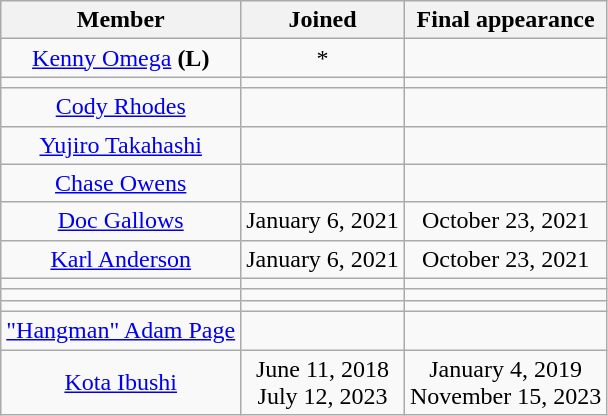<table class="wikitable sortable" style="text-align:center;">
<tr>
<th>Member</th>
<th>Joined</th>
<th>Final appearance</th>
</tr>
<tr>
<td><a href='#'>Kenny Omega</a> <strong>(L)</strong></td>
<td>*</td>
<td></td>
</tr>
<tr>
<td></td>
<td></td>
<td></td>
</tr>
<tr>
<td><a href='#'>Cody Rhodes</a></td>
<td></td>
<td></td>
</tr>
<tr>
<td><a href='#'>Yujiro Takahashi</a></td>
<td></td>
<td></td>
</tr>
<tr>
<td><a href='#'>Chase Owens</a></td>
<td></td>
<td></td>
</tr>
<tr>
<td><a href='#'>Doc Gallows</a></td>
<td>January 6, 2021</td>
<td>October 23, 2021</td>
</tr>
<tr>
<td><a href='#'>Karl Anderson</a></td>
<td>January 6, 2021</td>
<td>October 23, 2021</td>
</tr>
<tr>
<td></td>
<td></td>
<td></td>
</tr>
<tr>
<td></td>
<td></td>
<td></td>
</tr>
<tr>
<td></td>
<td></td>
<td></td>
</tr>
<tr>
<td><a href='#'>"Hangman" Adam Page</a></td>
<td><br></td>
<td><br></td>
</tr>
<tr>
<td><a href='#'>Kota Ibushi</a></td>
<td>June 11, 2018<br>July 12, 2023</td>
<td>January 4, 2019<br>November 15, 2023</td>
</tr>
</table>
